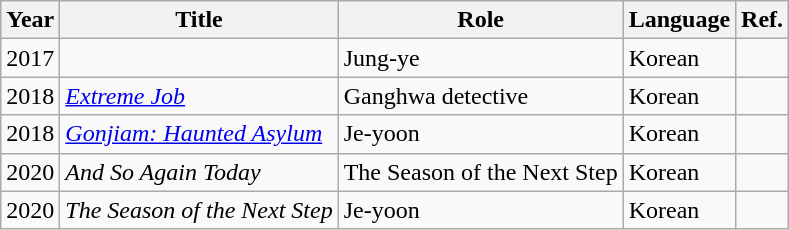<table class="wikitable">
<tr>
<th>Year</th>
<th>Title</th>
<th>Role</th>
<th>Language</th>
<th>Ref.</th>
</tr>
<tr>
<td>2017</td>
<td></td>
<td>Jung-ye</td>
<td>Korean</td>
<td></td>
</tr>
<tr>
<td>2018</td>
<td><em><a href='#'>Extreme Job</a></em></td>
<td>Ganghwa detective</td>
<td>Korean</td>
<td></td>
</tr>
<tr>
<td>2018</td>
<td><em><a href='#'>Gonjiam: Haunted Asylum</a></em></td>
<td>Je-yoon</td>
<td>Korean</td>
<td></td>
</tr>
<tr>
<td>2020</td>
<td><em>And So Again Today</em></td>
<td>The Season of the Next Step</td>
<td>Korean</td>
<td></td>
</tr>
<tr>
<td>2020</td>
<td><em>The Season of the Next Step</em></td>
<td>Je-yoon</td>
<td>Korean</td>
<td></td>
</tr>
</table>
